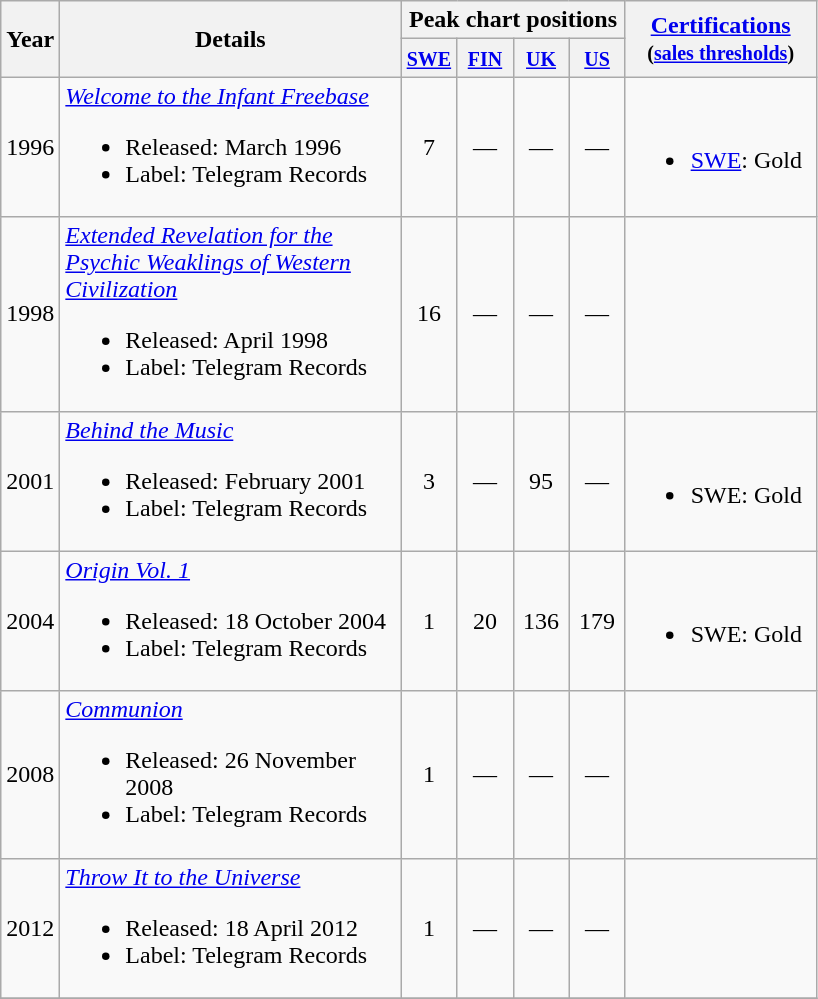<table class="wikitable">
<tr>
<th rowspan="2" width="10">Year</th>
<th rowspan="2" width="220">Details</th>
<th colspan="4">Peak chart positions</th>
<th rowspan=2 width="120"><a href='#'>Certifications</a><br><small>(<a href='#'>sales thresholds</a>)</small></th>
</tr>
<tr>
<th width="30"><small><a href='#'>SWE</a></small><br></th>
<th width="30"><small><a href='#'>FIN</a></small><br></th>
<th width="30"><small><a href='#'>UK</a></small><br></th>
<th width="30"><small><a href='#'>US</a></small><br></th>
</tr>
<tr>
<td>1996</td>
<td><em><a href='#'>Welcome to the Infant Freebase</a></em><br><ul><li>Released: March 1996</li><li>Label: Telegram Records</li></ul></td>
<td align="center">7</td>
<td align="center">—</td>
<td align="center">—</td>
<td align="center">—</td>
<td><br><ul><li><a href='#'>SWE</a>: Gold</li></ul></td>
</tr>
<tr>
<td>1998</td>
<td><em><a href='#'>Extended Revelation for the Psychic Weaklings of Western Civilization</a></em><br><ul><li>Released: April 1998</li><li>Label: Telegram Records</li></ul></td>
<td align="center">16</td>
<td align="center">—</td>
<td align="center">—</td>
<td align="center">—</td>
<td></td>
</tr>
<tr>
<td>2001</td>
<td><em><a href='#'>Behind the Music</a></em><br><ul><li>Released: February 2001</li><li>Label: Telegram Records</li></ul></td>
<td align="center">3</td>
<td align="center">—</td>
<td align="center">95</td>
<td align="center">—</td>
<td><br><ul><li>SWE: Gold</li></ul></td>
</tr>
<tr>
<td>2004</td>
<td><em><a href='#'>Origin Vol. 1</a></em><br><ul><li>Released: 18 October 2004</li><li>Label: Telegram Records</li></ul></td>
<td align="center">1</td>
<td align="center">20</td>
<td align="center">136</td>
<td align="center">179</td>
<td><br><ul><li>SWE: Gold</li></ul></td>
</tr>
<tr>
<td>2008</td>
<td><em><a href='#'>Communion</a></em><br><ul><li>Released: 26 November 2008</li><li>Label: Telegram Records</li></ul></td>
<td align="center">1</td>
<td align="center">—</td>
<td align="center">—</td>
<td align="center">—</td>
<td></td>
</tr>
<tr>
<td>2012</td>
<td><em><a href='#'>Throw It to the Universe</a></em><br><ul><li>Released: 18 April 2012</li><li>Label: Telegram Records</li></ul></td>
<td align="center">1</td>
<td align="center">—</td>
<td align="center">—</td>
<td align="center">—</td>
<td></td>
</tr>
<tr>
</tr>
</table>
